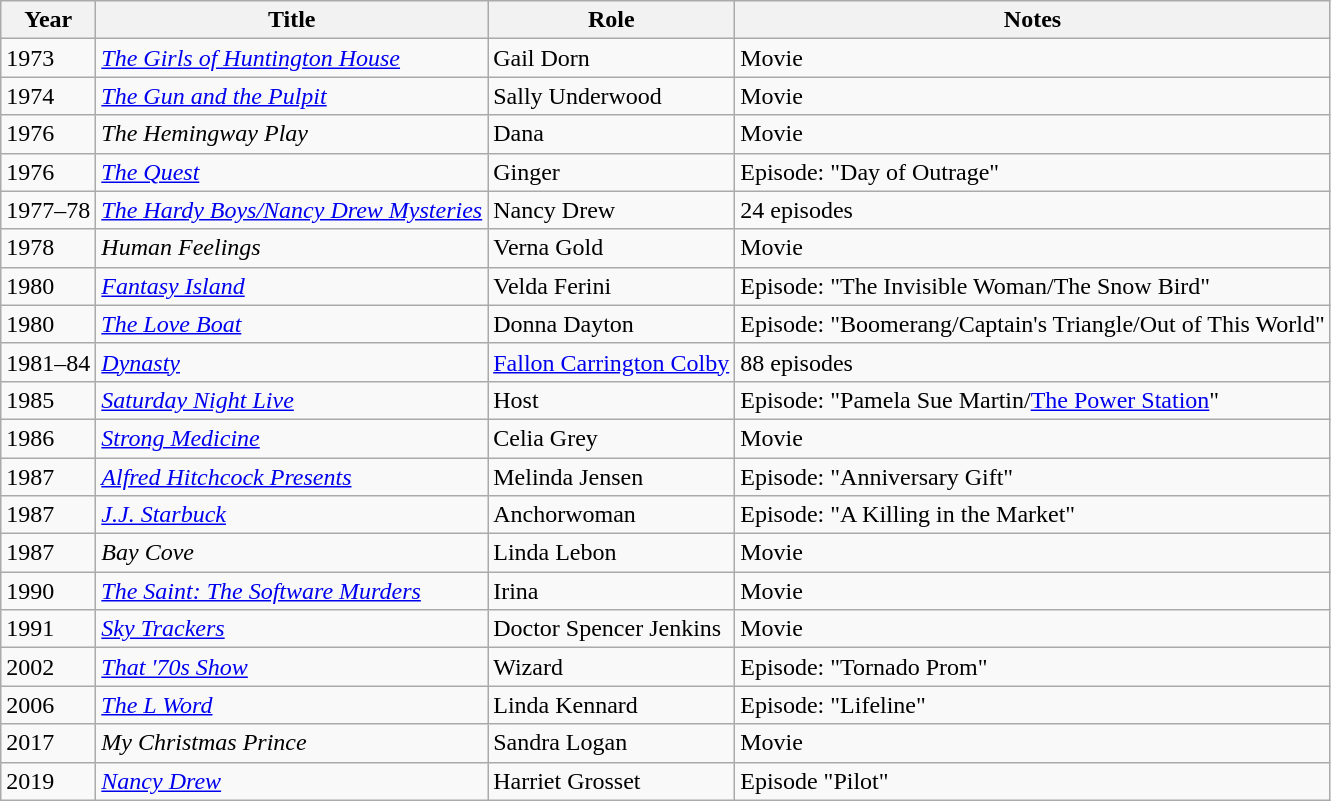<table class="wikitable sortable">
<tr>
<th>Year</th>
<th>Title</th>
<th>Role</th>
<th class="unsortable">Notes</th>
</tr>
<tr>
<td>1973</td>
<td><em><a href='#'>The Girls of Huntington House</a></em></td>
<td>Gail Dorn</td>
<td>Movie</td>
</tr>
<tr>
<td>1974</td>
<td><em><a href='#'>The Gun and the Pulpit</a></em></td>
<td>Sally Underwood</td>
<td>Movie</td>
</tr>
<tr>
<td>1976</td>
<td><em>The Hemingway Play</em></td>
<td>Dana</td>
<td>Movie</td>
</tr>
<tr>
<td>1976</td>
<td><em><a href='#'>The Quest</a></em></td>
<td>Ginger</td>
<td>Episode: "Day of Outrage"</td>
</tr>
<tr>
<td>1977–78</td>
<td><em><a href='#'>The Hardy Boys/Nancy Drew Mysteries</a></em></td>
<td>Nancy Drew</td>
<td>24 episodes</td>
</tr>
<tr>
<td>1978</td>
<td><em>Human Feelings</em></td>
<td>Verna Gold</td>
<td>Movie</td>
</tr>
<tr>
<td>1980</td>
<td><em><a href='#'>Fantasy Island</a></em></td>
<td>Velda Ferini</td>
<td>Episode: "The Invisible Woman/The Snow Bird"</td>
</tr>
<tr>
<td>1980</td>
<td><em><a href='#'>The Love Boat</a></em></td>
<td>Donna Dayton</td>
<td>Episode: "Boomerang/Captain's Triangle/Out of This World"</td>
</tr>
<tr>
<td>1981–84</td>
<td><em><a href='#'>Dynasty</a></em></td>
<td><a href='#'>Fallon Carrington Colby</a></td>
<td>88 episodes</td>
</tr>
<tr>
<td>1985</td>
<td><em><a href='#'>Saturday Night Live</a></em></td>
<td>Host</td>
<td>Episode: "Pamela Sue Martin/<a href='#'>The Power Station</a>"</td>
</tr>
<tr>
<td>1986</td>
<td><em><a href='#'>Strong Medicine</a></em></td>
<td>Celia Grey</td>
<td>Movie</td>
</tr>
<tr>
<td>1987</td>
<td><em><a href='#'>Alfred Hitchcock Presents</a></em></td>
<td>Melinda Jensen</td>
<td>Episode: "Anniversary Gift"</td>
</tr>
<tr>
<td>1987</td>
<td><em><a href='#'>J.J. Starbuck</a></em></td>
<td>Anchorwoman</td>
<td>Episode: "A Killing in the Market"</td>
</tr>
<tr>
<td>1987</td>
<td><em>Bay Cove</em></td>
<td>Linda Lebon</td>
<td>Movie</td>
</tr>
<tr>
<td>1990</td>
<td><em><a href='#'>The Saint: The Software Murders</a></em></td>
<td>Irina</td>
<td>Movie</td>
</tr>
<tr>
<td>1991</td>
<td><em><a href='#'>Sky Trackers</a></em></td>
<td>Doctor Spencer Jenkins</td>
<td>Movie</td>
</tr>
<tr>
<td>2002</td>
<td><em><a href='#'>That '70s Show</a></em></td>
<td>Wizard</td>
<td>Episode: "Tornado Prom"</td>
</tr>
<tr>
<td>2006</td>
<td><em><a href='#'>The L Word</a></em></td>
<td>Linda Kennard</td>
<td>Episode: "Lifeline"</td>
</tr>
<tr>
<td>2017</td>
<td><em>My Christmas Prince</em></td>
<td>Sandra Logan</td>
<td>Movie</td>
</tr>
<tr>
<td>2019</td>
<td><em><a href='#'>Nancy Drew</a></em></td>
<td>Harriet Grosset</td>
<td>Episode "Pilot"</td>
</tr>
</table>
